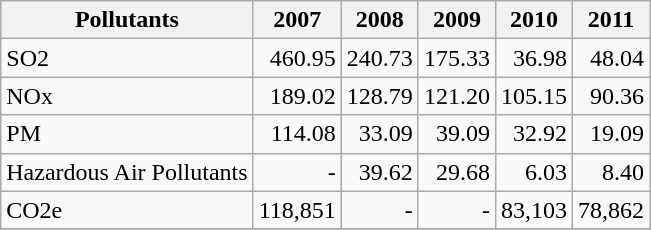<table class="wikitable">
<tr>
<th>Pollutants</th>
<th>2007</th>
<th>2008</th>
<th>2009</th>
<th>2010</th>
<th>2011</th>
</tr>
<tr>
<td>SO2</td>
<td align="right">460.95</td>
<td align="right">240.73</td>
<td align="right">175.33</td>
<td align="right">36.98</td>
<td align="right">48.04</td>
</tr>
<tr -->
<td>NOx</td>
<td align="right">189.02</td>
<td align="right">128.79</td>
<td align="right">121.20</td>
<td align="right">105.15</td>
<td align="right">90.36</td>
</tr>
<tr -->
<td>PM</td>
<td align="right">114.08</td>
<td align="right">33.09</td>
<td align="right">39.09</td>
<td align="right">32.92</td>
<td align="right">19.09</td>
</tr>
<tr -->
<td>Hazardous Air Pollutants</td>
<td align="right">-</td>
<td align="right">39.62</td>
<td align="right">29.68</td>
<td align="right">6.03</td>
<td align="right">8.40</td>
</tr>
<tr -->
<td>CO2e</td>
<td align="right">118,851</td>
<td align="right">-</td>
<td align="right">-</td>
<td align="right">83,103</td>
<td align="right">78,862</td>
</tr>
<tr>
</tr>
</table>
